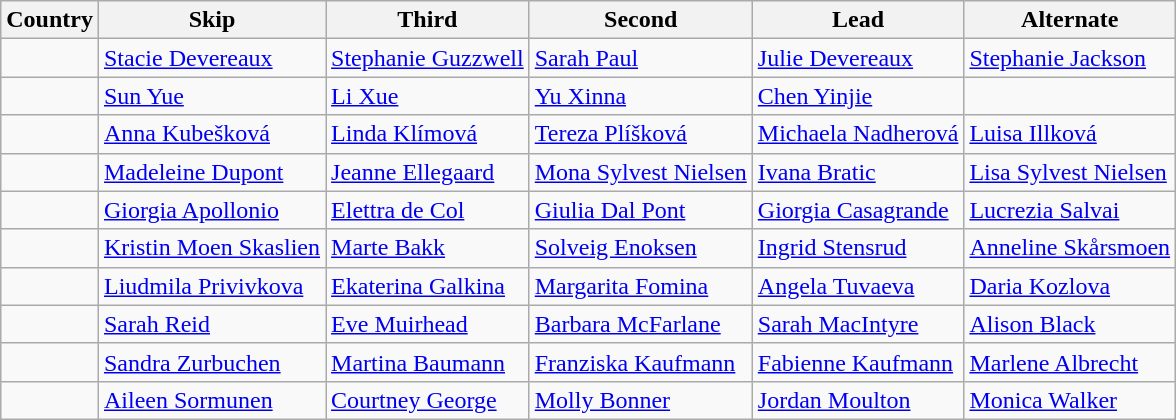<table class="wikitable">
<tr>
<th>Country</th>
<th>Skip</th>
<th>Third</th>
<th>Second</th>
<th>Lead</th>
<th>Alternate</th>
</tr>
<tr>
<td></td>
<td><a href='#'>Stacie Devereaux</a></td>
<td><a href='#'>Stephanie Guzzwell</a></td>
<td><a href='#'>Sarah Paul</a></td>
<td><a href='#'>Julie Devereaux</a></td>
<td><a href='#'>Stephanie Jackson</a></td>
</tr>
<tr>
<td></td>
<td><a href='#'>Sun Yue</a></td>
<td><a href='#'>Li Xue</a></td>
<td><a href='#'>Yu Xinna</a></td>
<td><a href='#'>Chen Yinjie</a></td>
<td></td>
</tr>
<tr>
<td></td>
<td><a href='#'>Anna Kubešková</a></td>
<td><a href='#'>Linda Klímová</a></td>
<td><a href='#'>Tereza Plíšková</a></td>
<td><a href='#'>Michaela Nadherová</a></td>
<td><a href='#'>Luisa Illková</a></td>
</tr>
<tr>
<td></td>
<td><a href='#'>Madeleine Dupont</a></td>
<td><a href='#'>Jeanne Ellegaard</a></td>
<td><a href='#'>Mona Sylvest Nielsen</a></td>
<td><a href='#'>Ivana Bratic</a></td>
<td><a href='#'>Lisa Sylvest Nielsen</a></td>
</tr>
<tr>
<td></td>
<td><a href='#'>Giorgia Apollonio</a></td>
<td><a href='#'>Elettra de Col</a></td>
<td><a href='#'>Giulia Dal Pont</a></td>
<td><a href='#'>Giorgia Casagrande</a></td>
<td><a href='#'>Lucrezia Salvai</a></td>
</tr>
<tr>
<td></td>
<td><a href='#'>Kristin Moen Skaslien</a></td>
<td><a href='#'>Marte Bakk</a></td>
<td><a href='#'>Solveig Enoksen</a></td>
<td><a href='#'>Ingrid Stensrud</a></td>
<td><a href='#'>Anneline Skårsmoen</a></td>
</tr>
<tr>
<td></td>
<td><a href='#'>Liudmila Privivkova</a></td>
<td><a href='#'>Ekaterina Galkina</a></td>
<td><a href='#'>Margarita Fomina</a></td>
<td><a href='#'>Angela Tuvaeva</a></td>
<td><a href='#'>Daria Kozlova</a></td>
</tr>
<tr>
<td></td>
<td><a href='#'>Sarah Reid</a></td>
<td><a href='#'>Eve Muirhead</a></td>
<td><a href='#'>Barbara McFarlane</a></td>
<td><a href='#'>Sarah MacIntyre</a></td>
<td><a href='#'>Alison Black</a></td>
</tr>
<tr>
<td></td>
<td><a href='#'>Sandra Zurbuchen</a></td>
<td><a href='#'>Martina Baumann</a></td>
<td><a href='#'>Franziska Kaufmann</a></td>
<td><a href='#'>Fabienne Kaufmann</a></td>
<td><a href='#'>Marlene Albrecht</a></td>
</tr>
<tr>
<td></td>
<td><a href='#'>Aileen Sormunen</a></td>
<td><a href='#'>Courtney George</a></td>
<td><a href='#'>Molly Bonner</a></td>
<td><a href='#'>Jordan Moulton</a></td>
<td><a href='#'>Monica Walker</a></td>
</tr>
</table>
